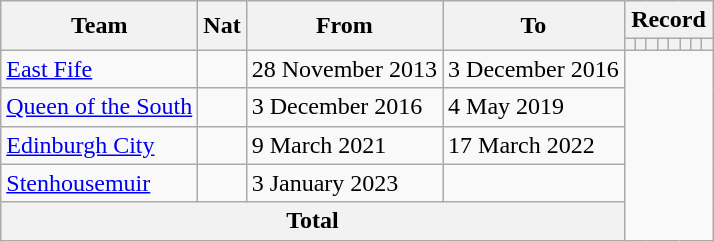<table class="wikitable" style="text-align: center">
<tr>
<th rowspan="2">Team</th>
<th rowspan="2">Nat</th>
<th rowspan="2">From</th>
<th rowspan="2">To</th>
<th colspan="8">Record</th>
</tr>
<tr>
<th></th>
<th></th>
<th></th>
<th></th>
<th></th>
<th></th>
<th></th>
<th></th>
</tr>
<tr>
<td align=left><a href='#'>East Fife</a></td>
<td></td>
<td align=left>28 November 2013</td>
<td align=left>3 December 2016<br></td>
</tr>
<tr>
<td align=left><a href='#'>Queen of the South</a></td>
<td></td>
<td align=left>3 December 2016</td>
<td align=left>4 May 2019<br></td>
</tr>
<tr>
<td align=left><a href='#'>Edinburgh City</a></td>
<td></td>
<td align=left>9 March 2021</td>
<td align=left>17 March 2022<br></td>
</tr>
<tr>
<td align=left><a href='#'>Stenhousemuir</a></td>
<td></td>
<td align=left>3 January 2023</td>
<td align=left><br></td>
</tr>
<tr>
<th colspan=4>Total<br></th>
</tr>
</table>
